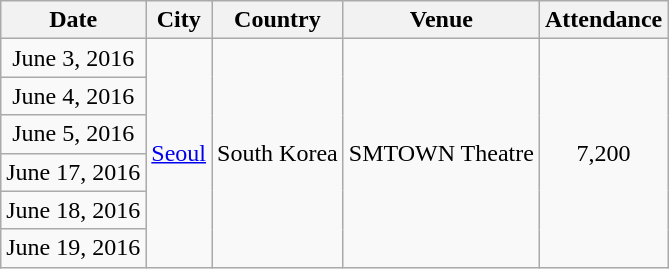<table class="wikitable plainrowheaders" style="text-align:center;">
<tr>
<th>Date</th>
<th>City</th>
<th>Country</th>
<th>Venue</th>
<th>Attendance</th>
</tr>
<tr>
<td>June 3, 2016</td>
<td rowspan="6"><a href='#'>Seoul</a></td>
<td rowspan="6">South Korea</td>
<td rowspan="6">SMTOWN Theatre</td>
<td rowspan="6">7,200</td>
</tr>
<tr>
<td>June 4, 2016</td>
</tr>
<tr>
<td>June 5, 2016</td>
</tr>
<tr>
<td>June 17, 2016</td>
</tr>
<tr>
<td>June 18, 2016</td>
</tr>
<tr>
<td>June 19, 2016</td>
</tr>
</table>
